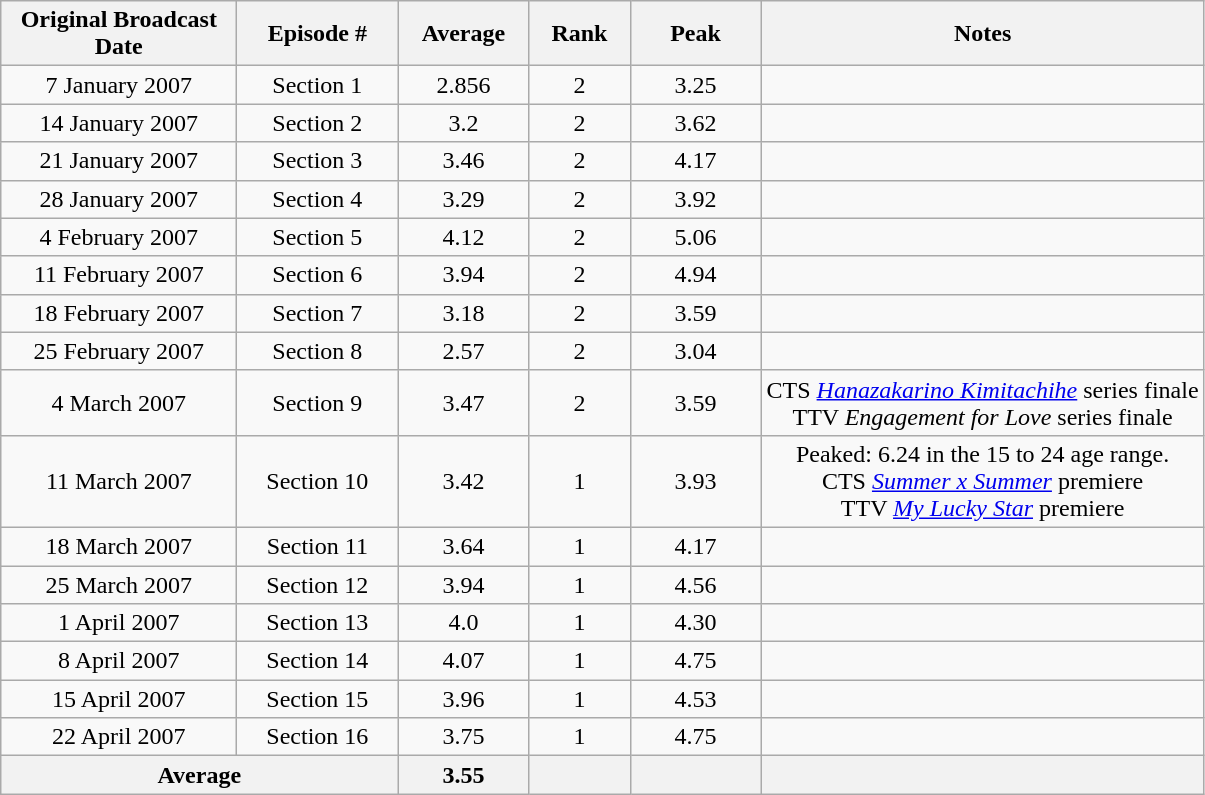<table class="wikitable" style="text-align:center">
<tr>
<th width=150>Original Broadcast Date</th>
<th width=100>Episode #</th>
<th width=80>Average</th>
<th width=60>Rank</th>
<th width=80>Peak</th>
<th>Notes</th>
</tr>
<tr>
<td>7 January 2007</td>
<td>Section 1</td>
<td>2.856</td>
<td>2</td>
<td>3.25</td>
<td></td>
</tr>
<tr>
<td>14 January 2007</td>
<td>Section 2</td>
<td>3.2</td>
<td>2</td>
<td>3.62</td>
<td></td>
</tr>
<tr>
<td>21 January 2007</td>
<td>Section 3</td>
<td>3.46</td>
<td>2</td>
<td>4.17</td>
<td></td>
</tr>
<tr>
<td>28 January 2007</td>
<td>Section 4</td>
<td>3.29</td>
<td>2</td>
<td>3.92</td>
<td></td>
</tr>
<tr>
<td>4 February 2007</td>
<td>Section 5</td>
<td><span>4.12 </span></td>
<td>2</td>
<td><span>5.06</span></td>
<td></td>
</tr>
<tr>
<td>11 February 2007</td>
<td>Section 6</td>
<td>3.94</td>
<td>2</td>
<td>4.94</td>
<td></td>
</tr>
<tr>
<td>18 February 2007</td>
<td>Section 7</td>
<td>3.18</td>
<td>2</td>
<td>3.59</td>
<td></td>
</tr>
<tr>
<td>25 February 2007</td>
<td>Section 8</td>
<td><span>2.57</span></td>
<td>2</td>
<td><span>3.04</span></td>
<td></td>
</tr>
<tr>
<td>4 March 2007</td>
<td>Section 9</td>
<td>3.47</td>
<td>2</td>
<td>3.59</td>
<td>CTS <em><a href='#'>Hanazakarino Kimitachihe</a></em> series finale<br>TTV <em>Engagement for Love</em> series finale</td>
</tr>
<tr>
<td>11 March 2007</td>
<td>Section 10</td>
<td>3.42</td>
<td>1</td>
<td>3.93</td>
<td>Peaked: 6.24 in the 15 to 24 age range.<br>CTS <em><a href='#'>Summer x Summer</a></em> premiere<br>TTV <em><a href='#'>My Lucky Star</a></em> premiere</td>
</tr>
<tr>
<td>18 March 2007</td>
<td>Section 11</td>
<td>3.64</td>
<td>1</td>
<td>4.17</td>
<td></td>
</tr>
<tr>
<td>25 March 2007</td>
<td>Section 12</td>
<td>3.94</td>
<td>1</td>
<td>4.56</td>
<td></td>
</tr>
<tr>
<td>1 April 2007</td>
<td>Section 13</td>
<td>4.0</td>
<td>1</td>
<td>4.30</td>
<td></td>
</tr>
<tr>
<td>8 April 2007</td>
<td>Section 14</td>
<td>4.07</td>
<td>1</td>
<td>4.75</td>
<td></td>
</tr>
<tr>
<td>15 April 2007</td>
<td>Section 15</td>
<td>3.96</td>
<td>1</td>
<td>4.53</td>
<td></td>
</tr>
<tr>
<td>22 April 2007</td>
<td>Section 16</td>
<td>3.75</td>
<td>1</td>
<td>4.75</td>
<td></td>
</tr>
<tr>
<th colspan=2>Average</th>
<th>3.55</th>
<th></th>
<th></th>
<th></th>
</tr>
</table>
